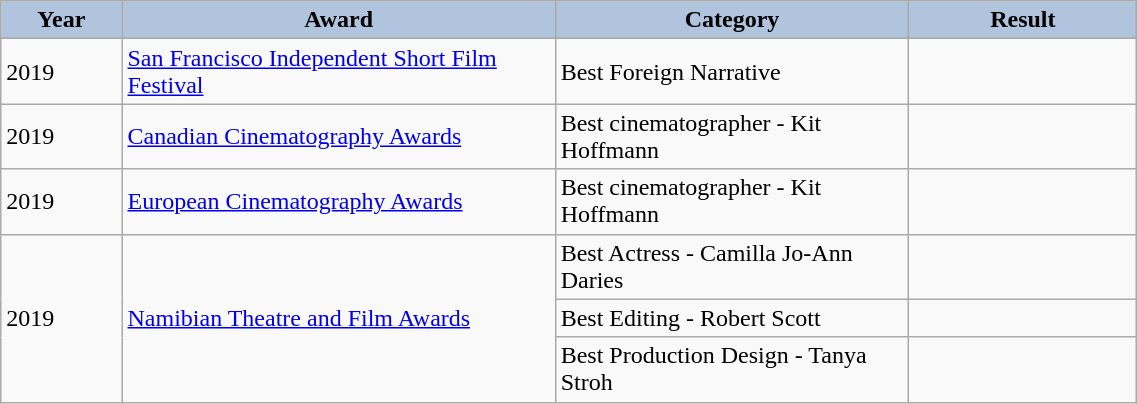<table class="wikitable" width="60%">
<tr>
<th style="width:10pt; background:LightSteelBlue;">Year</th>
<th style="width:100pt; background:LightSteelBlue;">Award</th>
<th style="width:40pt; background:LightSteelBlue;">Category</th>
<th style="width:50pt; background:LightSteelBlue;">Result</th>
</tr>
<tr>
<td rowspan="1">2019</td>
<td rowspan="1"><a href='#'>San Francisco Independent Short Film Festival</a></td>
<td>Best Foreign Narrative</td>
<td></td>
</tr>
<tr>
<td rowspan="1">2019</td>
<td rowspan="1"><a href='#'>Canadian Cinematography Awards</a></td>
<td>Best cinematographer - Kit Hoffmann</td>
<td></td>
</tr>
<tr>
<td rowspan="1">2019</td>
<td rowspan="1"><a href='#'>European Cinematography Awards</a></td>
<td>Best cinematographer - Kit Hoffmann</td>
<td></td>
</tr>
<tr>
<td rowspan="3">2019</td>
<td rowspan="3"><a href='#'>Namibian Theatre and Film Awards</a></td>
<td>Best Actress - Camilla Jo-Ann Daries</td>
<td></td>
</tr>
<tr>
<td>Best Editing - Robert Scott</td>
<td></td>
</tr>
<tr>
<td>Best Production Design - Tanya Stroh</td>
<td></td>
</tr>
</table>
